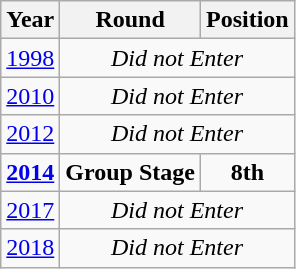<table class="wikitable" style="text-align: center;">
<tr>
<th>Year</th>
<th>Round</th>
<th>Position</th>
</tr>
<tr>
<td> <a href='#'>1998</a></td>
<td colspan="9"><em>Did not Enter</em></td>
</tr>
<tr>
<td> <a href='#'>2010</a></td>
<td colspan="9"><em>Did not Enter</em></td>
</tr>
<tr>
<td> <a href='#'>2012</a></td>
<td colspan="9"><em>Did not Enter</em></td>
</tr>
<tr>
<td> <strong><a href='#'>2014</a></strong></td>
<td><strong>Group Stage</strong></td>
<td><strong>8th</strong></td>
</tr>
<tr>
<td> <a href='#'>2017</a></td>
<td colspan="9"><em>Did not Enter</em></td>
</tr>
<tr>
<td> <a href='#'>2018</a></td>
<td colspan="9"><em>Did not Enter</em></td>
</tr>
</table>
